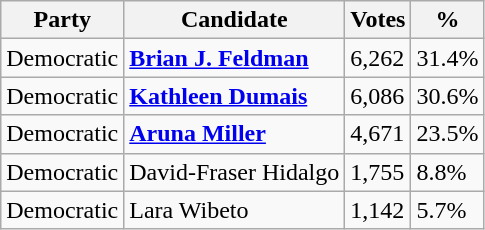<table class="wikitable">
<tr>
<th>Party</th>
<th>Candidate</th>
<th>Votes</th>
<th>%</th>
</tr>
<tr>
<td>Democratic</td>
<td><strong><a href='#'>Brian J. Feldman</a></strong></td>
<td>6,262</td>
<td>31.4%</td>
</tr>
<tr>
<td>Democratic</td>
<td><strong><a href='#'>Kathleen Dumais</a></strong></td>
<td>6,086</td>
<td>30.6%</td>
</tr>
<tr>
<td>Democratic</td>
<td><strong><a href='#'>Aruna Miller</a></strong></td>
<td>4,671</td>
<td>23.5%</td>
</tr>
<tr>
<td>Democratic</td>
<td>David-Fraser Hidalgo</td>
<td>1,755</td>
<td>8.8%</td>
</tr>
<tr>
<td>Democratic</td>
<td>Lara Wibeto</td>
<td>1,142</td>
<td>5.7%</td>
</tr>
</table>
